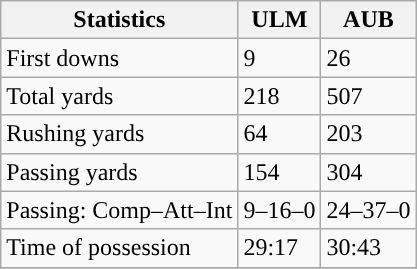<table class="wikitable" style="float: left;">
<tr>
<th>Statistics</th>
<th>ULM</th>
<th>AUB</th>
</tr>
<tr>
<td>First downs</td>
<td>9</td>
<td>26</td>
</tr>
<tr>
<td>Total yards</td>
<td>218</td>
<td>507</td>
</tr>
<tr>
<td>Rushing yards</td>
<td>64</td>
<td>203</td>
</tr>
<tr>
<td>Passing yards</td>
<td>154</td>
<td>304</td>
</tr>
<tr>
<td>Passing: Comp–Att–Int</td>
<td>9–16–0</td>
<td>24–37–0</td>
</tr>
<tr>
<td>Time of possession</td>
<td>29:17</td>
<td>30:43</td>
</tr>
<tr>
</tr>
</table>
